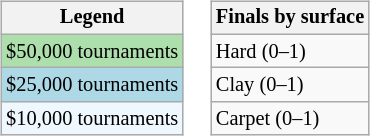<table>
<tr valign=top>
<td><br><table class=wikitable style="font-size:85%">
<tr>
<th>Legend</th>
</tr>
<tr style="background:#addfad;">
<td>$50,000 tournaments</td>
</tr>
<tr style="background:lightblue;">
<td>$25,000 tournaments</td>
</tr>
<tr style="background:#f0f8ff;">
<td>$10,000 tournaments</td>
</tr>
</table>
</td>
<td><br><table class=wikitable style="font-size:85%">
<tr>
<th>Finals by surface</th>
</tr>
<tr>
<td>Hard (0–1)</td>
</tr>
<tr>
<td>Clay (0–1)</td>
</tr>
<tr>
<td>Carpet (0–1)</td>
</tr>
</table>
</td>
</tr>
</table>
